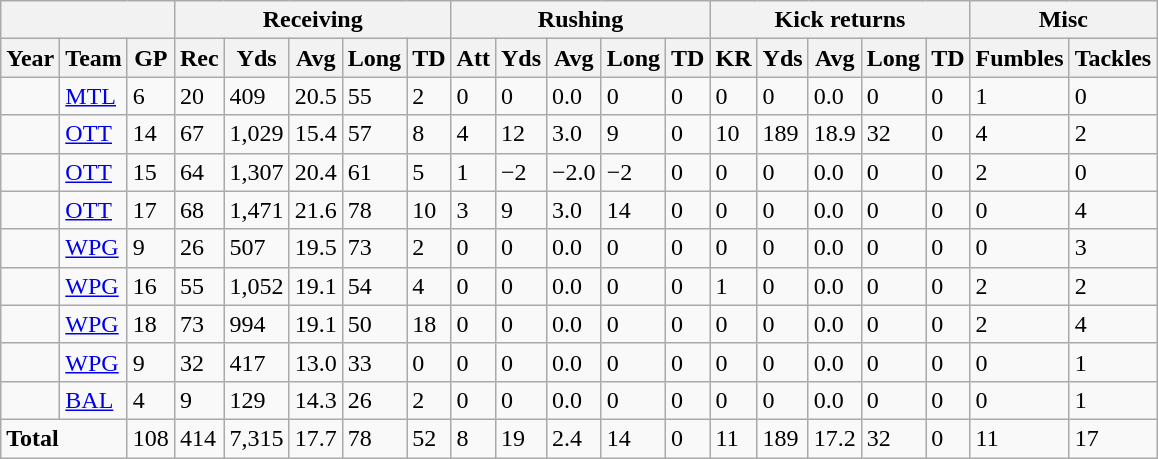<table class="wikitable sortable">
<tr>
<th colspan=3></th>
<th colspan=5>Receiving</th>
<th colspan=5>Rushing</th>
<th colspan=5>Kick returns</th>
<th colspan=2>Misc</th>
</tr>
<tr>
<th scope="col">Year</th>
<th scope="col">Team</th>
<th scope="col">GP</th>
<th scope="col">Rec</th>
<th scope="col">Yds</th>
<th scope="col">Avg</th>
<th scope="col">Long</th>
<th scope="col">TD</th>
<th scope="col">Att</th>
<th scope="col">Yds</th>
<th scope="col">Avg</th>
<th scope="col">Long</th>
<th scope="col">TD</th>
<th scope="col">KR</th>
<th scope="col">Yds</th>
<th scope="col">Avg</th>
<th scope="col">Long</th>
<th scope="col">TD</th>
<th scope="col">Fumbles</th>
<th scope="col">Tackles</th>
</tr>
<tr>
<td scope="row"></td>
<td><a href='#'>MTL</a></td>
<td>6</td>
<td>20</td>
<td>409</td>
<td>20.5</td>
<td>55</td>
<td>2</td>
<td>0</td>
<td>0</td>
<td>0.0</td>
<td>0</td>
<td>0</td>
<td>0</td>
<td>0</td>
<td>0.0</td>
<td>0</td>
<td>0</td>
<td>1</td>
<td>0</td>
</tr>
<tr>
<td scope="row"></td>
<td><a href='#'>OTT</a></td>
<td>14</td>
<td>67</td>
<td>1,029</td>
<td>15.4</td>
<td>57</td>
<td>8</td>
<td>4</td>
<td>12</td>
<td>3.0</td>
<td>9</td>
<td>0</td>
<td>10</td>
<td>189</td>
<td>18.9</td>
<td>32</td>
<td>0</td>
<td>4</td>
<td>2</td>
</tr>
<tr>
<td scope="row"></td>
<td><a href='#'>OTT</a></td>
<td>15</td>
<td>64</td>
<td>1,307</td>
<td>20.4</td>
<td>61</td>
<td>5</td>
<td>1</td>
<td>−2</td>
<td>−2.0</td>
<td>−2</td>
<td>0</td>
<td>0</td>
<td>0</td>
<td>0.0</td>
<td>0</td>
<td>0</td>
<td>2</td>
<td>0</td>
</tr>
<tr>
<td scope="row"></td>
<td><a href='#'>OTT</a></td>
<td>17</td>
<td>68</td>
<td>1,471</td>
<td>21.6</td>
<td>78</td>
<td>10</td>
<td>3</td>
<td>9</td>
<td>3.0</td>
<td>14</td>
<td>0</td>
<td>0</td>
<td>0</td>
<td>0.0</td>
<td>0</td>
<td>0</td>
<td>0</td>
<td>4</td>
</tr>
<tr>
<td scope="row"></td>
<td><a href='#'>WPG</a></td>
<td>9</td>
<td>26</td>
<td>507</td>
<td>19.5</td>
<td>73</td>
<td>2</td>
<td>0</td>
<td>0</td>
<td>0.0</td>
<td>0</td>
<td>0</td>
<td>0</td>
<td>0</td>
<td>0.0</td>
<td>0</td>
<td>0</td>
<td>0</td>
<td>3</td>
</tr>
<tr>
<td scope="row"></td>
<td><a href='#'>WPG</a></td>
<td>16</td>
<td>55</td>
<td>1,052</td>
<td>19.1</td>
<td>54</td>
<td>4</td>
<td>0</td>
<td>0</td>
<td>0.0</td>
<td>0</td>
<td>0</td>
<td>1</td>
<td>0</td>
<td>0.0</td>
<td>0</td>
<td>0</td>
<td>2</td>
<td>2</td>
</tr>
<tr>
<td scope="row"></td>
<td><a href='#'>WPG</a></td>
<td>18</td>
<td>73</td>
<td>994</td>
<td>19.1</td>
<td>50</td>
<td>18</td>
<td>0</td>
<td>0</td>
<td>0.0</td>
<td>0</td>
<td>0</td>
<td>0</td>
<td>0</td>
<td>0.0</td>
<td>0</td>
<td>0</td>
<td>2</td>
<td>4</td>
</tr>
<tr>
<td scope="row"></td>
<td><a href='#'>WPG</a></td>
<td>9</td>
<td>32</td>
<td>417</td>
<td>13.0</td>
<td>33</td>
<td>0</td>
<td>0</td>
<td>0</td>
<td>0.0</td>
<td>0</td>
<td>0</td>
<td>0</td>
<td>0</td>
<td>0.0</td>
<td>0</td>
<td>0</td>
<td>0</td>
<td>1</td>
</tr>
<tr>
<td scope="row"></td>
<td><a href='#'>BAL</a></td>
<td>4</td>
<td>9</td>
<td>129</td>
<td>14.3</td>
<td>26</td>
<td>2</td>
<td>0</td>
<td>0</td>
<td>0.0</td>
<td>0</td>
<td>0</td>
<td>0</td>
<td>0</td>
<td>0.0</td>
<td>0</td>
<td>0</td>
<td>0</td>
<td>1</td>
</tr>
<tr class="sortbottom">
<td colspan=2><strong>Total</strong></td>
<td>108</td>
<td>414</td>
<td>7,315</td>
<td>17.7</td>
<td>78</td>
<td>52</td>
<td>8</td>
<td>19</td>
<td>2.4</td>
<td>14</td>
<td>0</td>
<td>11</td>
<td>189</td>
<td>17.2</td>
<td>32</td>
<td>0</td>
<td>11</td>
<td>17</td>
</tr>
</table>
